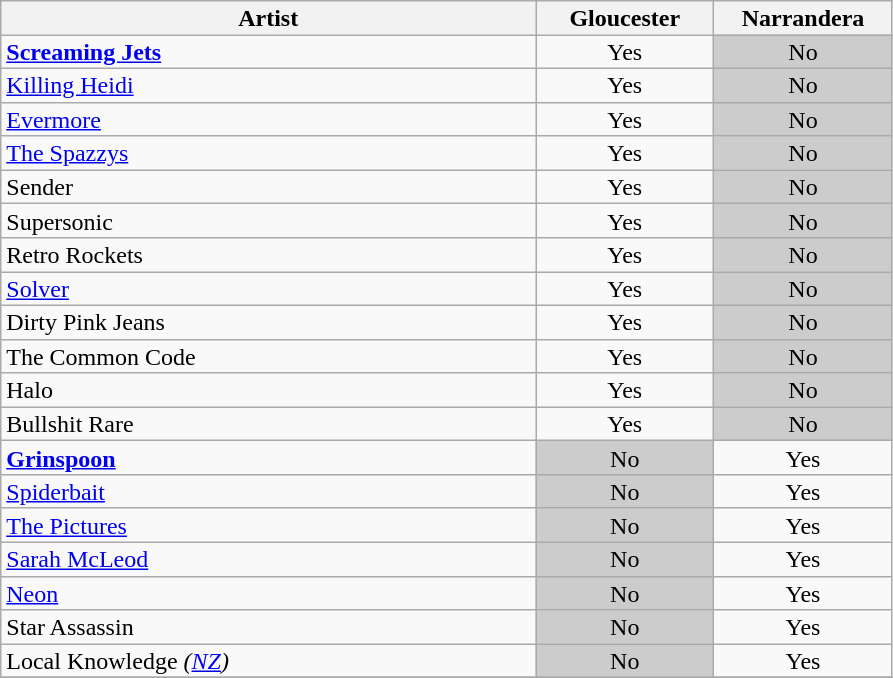<table class="wikitable sortable" style="line-height:0.95em;">
<tr>
<th style="width:45%;">Artist</th>
<th style="width:15%;">Gloucester<br><small></small></th>
<th style="width:15%;">Narrandera<br><small></small></th>
</tr>
<tr align=center>
<td align=left><strong><a href='#'>Screaming Jets</a></strong></td>
<td>Yes</td>
<td style="background:#ccc;">No</td>
</tr>
<tr align=center>
<td align=left><a href='#'>Killing Heidi</a></td>
<td>Yes</td>
<td style="background:#ccc;">No</td>
</tr>
<tr align=center>
<td align=left><a href='#'>Evermore</a></td>
<td>Yes</td>
<td style="background:#ccc;">No</td>
</tr>
<tr align=center>
<td align=left><a href='#'>The Spazzys</a></td>
<td>Yes</td>
<td style="background:#ccc;">No</td>
</tr>
<tr align=center>
<td align=left>Sender</td>
<td>Yes</td>
<td style="background:#ccc;">No</td>
</tr>
<tr align=center>
<td align=left>Supersonic</td>
<td>Yes</td>
<td style="background:#ccc;">No</td>
</tr>
<tr align=center>
<td align=left>Retro Rockets</td>
<td>Yes</td>
<td style="background:#ccc;">No</td>
</tr>
<tr align=center>
<td align=left><a href='#'>Solver</a></td>
<td>Yes</td>
<td style="background:#ccc;">No</td>
</tr>
<tr align=center>
<td align=left>Dirty Pink Jeans</td>
<td>Yes</td>
<td style="background:#ccc;">No</td>
</tr>
<tr align=center>
<td align=left>The Common Code</td>
<td>Yes</td>
<td style="background:#ccc;">No</td>
</tr>
<tr align=center>
<td align=left>Halo</td>
<td>Yes</td>
<td style="background:#ccc;">No</td>
</tr>
<tr align=center>
<td align=left>Bullshit Rare</td>
<td>Yes</td>
<td style="background:#ccc;">No</td>
</tr>
<tr align=center>
<td align=left><strong><a href='#'>Grinspoon</a></strong></td>
<td style="background:#ccc;">No</td>
<td>Yes</td>
</tr>
<tr align=center>
<td align=left><a href='#'>Spiderbait</a></td>
<td style="background:#ccc;">No</td>
<td>Yes</td>
</tr>
<tr align=center>
<td align=left><a href='#'>The Pictures</a></td>
<td style="background:#ccc;">No</td>
<td>Yes</td>
</tr>
<tr align=center>
<td align=left><a href='#'>Sarah McLeod</a></td>
<td style="background:#ccc;">No</td>
<td>Yes</td>
</tr>
<tr align=center>
<td align=left><a href='#'>Neon</a></td>
<td style="background:#ccc;">No</td>
<td>Yes</td>
</tr>
<tr align=center>
<td align=left>Star Assassin</td>
<td style="background:#ccc;">No</td>
<td>Yes</td>
</tr>
<tr align=center>
<td align=left>Local Knowledge <em>(<a href='#'>NZ</a>)</em></td>
<td style="background:#ccc;">No</td>
<td>Yes</td>
</tr>
<tr align=center>
</tr>
</table>
